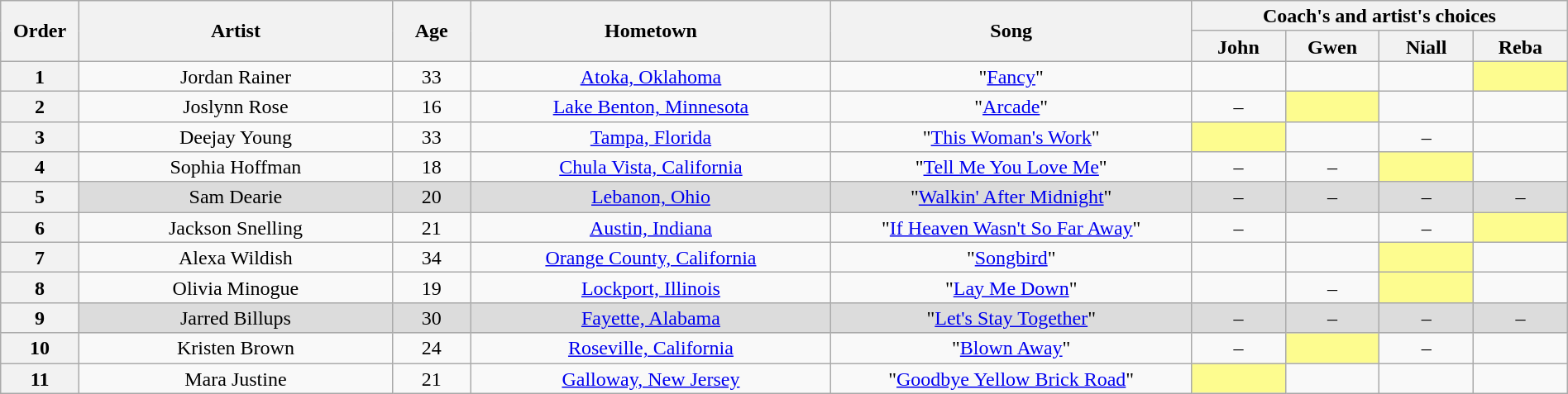<table class="wikitable" style="text-align:center; line-height:17px; width:100%">
<tr>
<th scope="col" rowspan="2" style="width:05%">Order</th>
<th scope="col" rowspan="2" style="width:20%">Artist</th>
<th scope="col" rowspan="2" style="width:05%">Age</th>
<th scope="col" rowspan="2" style="width:23%">Hometown</th>
<th rowspan="2" scope="col" style="width:23%">Song</th>
<th scope="col" colspan="4" style="width:25%">Coach's and artist's choices</th>
</tr>
<tr>
<th style="width:06%">John</th>
<th style="width:06%">Gwen</th>
<th style="width:06%">Niall</th>
<th style="width:06%">Reba</th>
</tr>
<tr>
<th>1</th>
<td>Jordan Rainer</td>
<td>33</td>
<td><a href='#'>Atoka, Oklahoma</a></td>
<td>"<a href='#'>Fancy</a>"</td>
<td><em></em></td>
<td><em></em></td>
<td><em></em></td>
<td style="background:#fdfc8f"><em></em></td>
</tr>
<tr>
<th>2</th>
<td>Joslynn Rose</td>
<td>16</td>
<td><a href='#'>Lake Benton, Minnesota</a></td>
<td>"<a href='#'>Arcade</a>"</td>
<td>–</td>
<td style="background:#fdfc8f"><em></em></td>
<td><em></em></td>
<td><em></em></td>
</tr>
<tr>
<th>3</th>
<td>Deejay Young</td>
<td>33</td>
<td><a href='#'>Tampa, Florida</a></td>
<td>"<a href='#'>This Woman's Work</a>"</td>
<td style="background:#fdfc8f"><em></em></td>
<td><em></em></td>
<td>–</td>
<td><em></em></td>
</tr>
<tr>
<th>4</th>
<td>Sophia Hoffman</td>
<td>18</td>
<td><a href='#'>Chula Vista, California</a></td>
<td>"<a href='#'>Tell Me You Love Me</a>"</td>
<td>–</td>
<td>–</td>
<td style="background:#fdfc8f"><em></em></td>
<td><em></em></td>
</tr>
<tr style="background:#DCDCDC">
<th>5</th>
<td>Sam Dearie</td>
<td>20</td>
<td><a href='#'>Lebanon, Ohio</a></td>
<td>"<a href='#'>Walkin' After Midnight</a>"</td>
<td>–</td>
<td>–</td>
<td>–</td>
<td>–</td>
</tr>
<tr>
<th>6</th>
<td>Jackson Snelling</td>
<td>21</td>
<td><a href='#'>Austin, Indiana</a></td>
<td>"<a href='#'>If Heaven Wasn't So Far Away</a>"</td>
<td>–</td>
<td><em></em></td>
<td>–</td>
<td style="background:#fdfc8f"><em></em></td>
</tr>
<tr>
<th>7</th>
<td>Alexa Wildish</td>
<td>34</td>
<td><a href='#'>Orange County, California</a></td>
<td>"<a href='#'>Songbird</a>"</td>
<td><em></em></td>
<td><em></em></td>
<td style="background:#fdfc8f"><em></em></td>
<td><em></em></td>
</tr>
<tr>
<th>8</th>
<td>Olivia Minogue</td>
<td>19</td>
<td><a href='#'>Lockport, Illinois</a></td>
<td>"<a href='#'>Lay Me Down</a>"</td>
<td><em></em></td>
<td>–</td>
<td style="background:#fdfc8f"><em></em></td>
<td><em></em></td>
</tr>
<tr style="background:#DCDCDC">
<th>9</th>
<td>Jarred Billups</td>
<td>30</td>
<td><a href='#'>Fayette, Alabama</a></td>
<td>"<a href='#'>Let's Stay Together</a>"</td>
<td>–</td>
<td>–</td>
<td>–</td>
<td>–</td>
</tr>
<tr>
<th>10</th>
<td>Kristen Brown</td>
<td>24</td>
<td><a href='#'>Roseville, California</a></td>
<td>"<a href='#'>Blown Away</a>"</td>
<td>–</td>
<td style="background:#fdfc8f"><em></em></td>
<td>–</td>
<td><em></em></td>
</tr>
<tr>
<th>11</th>
<td>Mara Justine</td>
<td>21</td>
<td><a href='#'>Galloway, New Jersey</a></td>
<td>"<a href='#'>Goodbye Yellow Brick Road</a>"</td>
<td style="background:#fdfc8f"><em></em></td>
<td><em></em></td>
<td><em></em></td>
<td><em></em></td>
</tr>
</table>
